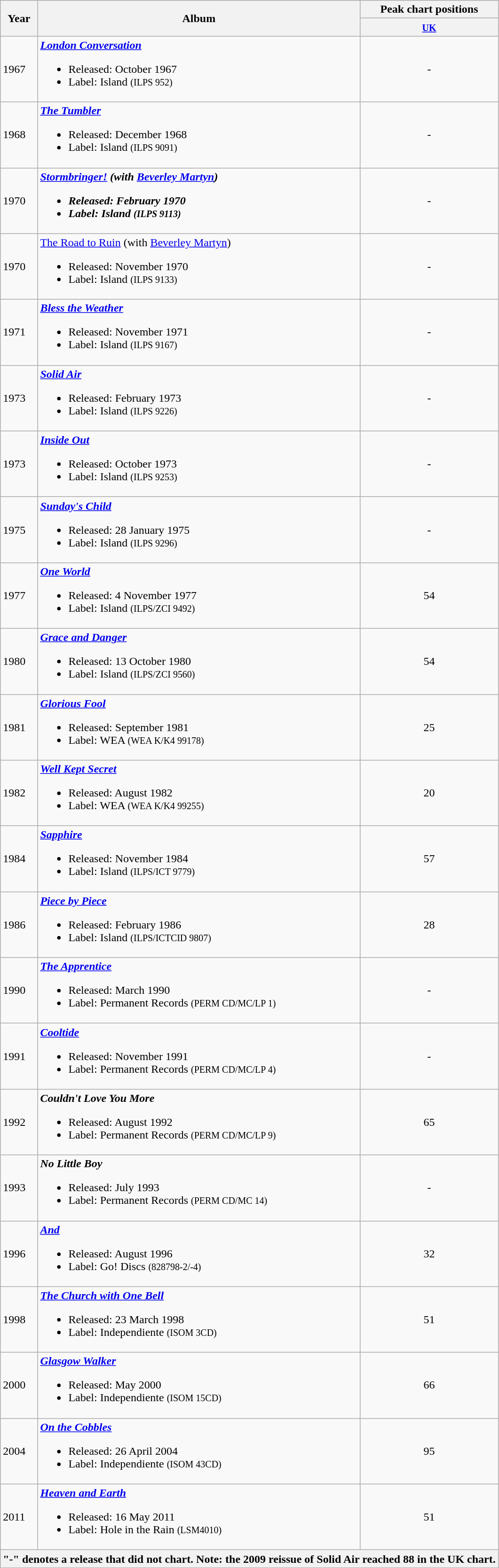<table class="wikitable">
<tr>
<th rowspan=2>Year</th>
<th rowspan=2>Album</th>
<th>Peak chart positions</th>
</tr>
<tr>
<th><small><a href='#'>UK</a></small> <br></th>
</tr>
<tr>
<td>1967</td>
<td><strong><em><a href='#'>London Conversation</a></em></strong><br><ul><li>Released: October 1967</li><li>Label: Island <small>(ILPS 952)</small></li></ul></td>
<td align=center>-</td>
</tr>
<tr>
<td>1968</td>
<td><strong><em><a href='#'>The Tumbler</a></em></strong><br><ul><li>Released: December 1968</li><li>Label: Island <small>(ILPS 9091)</small></li></ul></td>
<td align=center>-</td>
</tr>
<tr>
<td>1970</td>
<td><strong><em><a href='#'>Stormbringer!</a><em> (with <a href='#'>Beverley Martyn</a>)<strong><br><ul><li>Released: February 1970</li><li>Label: Island <small>(ILPS 9113)</small></li></ul></td>
<td align=center>-</td>
</tr>
<tr>
<td>1970</td>
<td></em></strong><a href='#'>The Road to Ruin</a></em> (with <a href='#'>Beverley Martyn</a>)</strong><br><ul><li>Released: November 1970</li><li>Label: Island <small>(ILPS 9133)</small></li></ul></td>
<td align=center>-</td>
</tr>
<tr>
<td>1971</td>
<td><strong><em><a href='#'>Bless the Weather</a></em></strong><br><ul><li>Released: November 1971</li><li>Label: Island <small>(ILPS 9167)</small></li></ul></td>
<td align=center>-</td>
</tr>
<tr>
<td>1973</td>
<td><strong><em><a href='#'>Solid Air</a></em></strong><br><ul><li>Released: February 1973</li><li>Label: Island <small>(ILPS 9226)</small></li></ul></td>
<td align=center>-</td>
</tr>
<tr>
<td>1973</td>
<td><strong><em><a href='#'>Inside Out</a></em></strong><br><ul><li>Released: October 1973</li><li>Label: Island <small>(ILPS 9253)</small></li></ul></td>
<td align=center>-</td>
</tr>
<tr>
<td>1975</td>
<td><strong><em><a href='#'>Sunday's Child</a></em></strong><br><ul><li>Released: 28 January 1975</li><li>Label: Island <small>(ILPS 9296)</small></li></ul></td>
<td align=center>-</td>
</tr>
<tr>
<td>1977</td>
<td><strong><em><a href='#'>One World</a></em></strong><br><ul><li>Released: 4 November 1977</li><li>Label: Island <small>(ILPS/ZCI 9492)</small></li></ul></td>
<td align=center>54</td>
</tr>
<tr>
<td>1980</td>
<td><strong><em><a href='#'>Grace and Danger</a></em></strong><br><ul><li>Released: 13 October 1980</li><li>Label: Island <small>(ILPS/ZCI 9560)</small></li></ul></td>
<td align="center">54</td>
</tr>
<tr>
<td>1981</td>
<td><strong><em><a href='#'>Glorious Fool</a></em></strong><br><ul><li>Released: September 1981</li><li>Label: WEA <small>(WEA K/K4 99178)</small></li></ul></td>
<td align="center">25</td>
</tr>
<tr>
<td>1982</td>
<td><strong><em><a href='#'>Well Kept Secret</a></em></strong><br><ul><li>Released: August 1982</li><li>Label: WEA <small>(WEA K/K4 99255)</small></li></ul></td>
<td align="center">20</td>
</tr>
<tr>
<td>1984</td>
<td><strong><em><a href='#'>Sapphire</a></em></strong><br><ul><li>Released: November 1984</li><li>Label: Island <small>(ILPS/ICT 9779)</small></li></ul></td>
<td align="center">57</td>
</tr>
<tr>
<td>1986</td>
<td><strong><em><a href='#'>Piece by Piece</a></em></strong><br><ul><li>Released: February 1986</li><li>Label: Island <small>(ILPS/ICTCID 9807)</small></li></ul></td>
<td align="center">28</td>
</tr>
<tr>
<td>1990</td>
<td><strong><em><a href='#'>The Apprentice</a></em></strong><br><ul><li>Released: March 1990</li><li>Label: Permanent Records <small>(PERM CD/MC/LP 1)</small></li></ul></td>
<td align="center">-</td>
</tr>
<tr>
<td>1991</td>
<td><strong><em><a href='#'>Cooltide</a></em></strong><br><ul><li>Released: November 1991</li><li>Label: Permanent Records <small>(PERM CD/MC/LP 4)</small></li></ul></td>
<td align="center">-</td>
</tr>
<tr>
<td>1992</td>
<td><strong><em>Couldn't Love You More</em></strong><br><ul><li>Released: August 1992</li><li>Label: Permanent Records <small>(PERM CD/MC/LP 9)</small></li></ul></td>
<td align="center">65</td>
</tr>
<tr>
<td>1993</td>
<td><strong><em>No Little Boy</em></strong><br><ul><li>Released: July 1993</li><li>Label: Permanent Records <small>(PERM CD/MC 14)</small></li></ul></td>
<td align="center">-</td>
</tr>
<tr>
<td>1996</td>
<td><strong><em><a href='#'>And</a></em></strong><br><ul><li>Released: August 1996</li><li>Label: Go! Discs <small>(828798-2/-4)</small></li></ul></td>
<td align="center">32</td>
</tr>
<tr>
<td>1998</td>
<td><strong><em><a href='#'>The Church with One Bell</a></em></strong><br><ul><li>Released: 23 March 1998</li><li>Label: Independiente <small>(ISOM 3CD)</small></li></ul></td>
<td align="center">51</td>
</tr>
<tr>
<td>2000</td>
<td><strong><em><a href='#'>Glasgow Walker</a></em></strong><br><ul><li>Released: May 2000</li><li>Label: Independiente <small>(ISOM 15CD)</small></li></ul></td>
<td align="center">66</td>
</tr>
<tr>
<td>2004</td>
<td><strong><em><a href='#'>On the Cobbles</a></em></strong><br><ul><li>Released: 26 April 2004</li><li>Label: Independiente <small>(ISOM 43CD)</small></li></ul></td>
<td align="center">95</td>
</tr>
<tr>
<td>2011</td>
<td><strong><em><a href='#'>Heaven and Earth</a></em></strong><br><ul><li>Released: 16 May 2011</li><li>Label: Hole in the Rain <small>(LSM4010)</small></li></ul></td>
<td align="center">51</td>
</tr>
<tr>
<th scope="row" colspan="4" style="text-align:center">"-" denotes a release that did not chart. Note: the 2009 reissue of Solid Air reached 88 in the UK chart.</th>
</tr>
</table>
